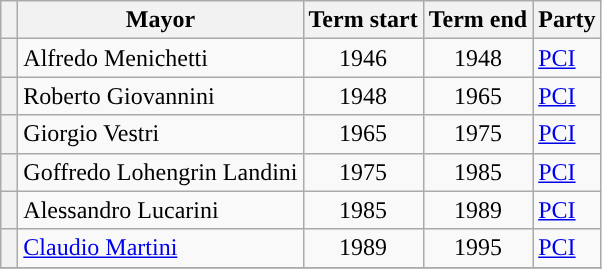<table class="wikitable">
<tr>
<th class=unsortable> </th>
<th>Mayor</th>
<th>Term start</th>
<th>Term end</th>
<th>Party</th>
</tr>
<tr>
<th style="background:"></th>
<td>Alfredo Menichetti</td>
<td align=center>1946</td>
<td align=center>1948</td>
<td><a href='#'>PCI</a></td>
</tr>
<tr>
<th style="background:"></th>
<td>Roberto Giovannini</td>
<td align=center>1948</td>
<td align=center>1965</td>
<td><a href='#'>PCI</a></td>
</tr>
<tr>
<th style="background:"></th>
<td>Giorgio Vestri</td>
<td align=center>1965</td>
<td align=center>1975</td>
<td><a href='#'>PCI</a></td>
</tr>
<tr>
<th style="background:"></th>
<td>Goffredo Lohengrin Landini</td>
<td align=center>1975</td>
<td align=center>1985</td>
<td><a href='#'>PCI</a></td>
</tr>
<tr>
<th style="background:"></th>
<td>Alessandro Lucarini</td>
<td align=center>1985</td>
<td align=center>1989</td>
<td><a href='#'>PCI</a></td>
</tr>
<tr>
<th style="background:"></th>
<td><a href='#'>Claudio Martini</a></td>
<td align=center>1989</td>
<td align=center>1995</td>
<td><a href='#'>PCI</a></td>
</tr>
<tr>
</tr>
</table>
